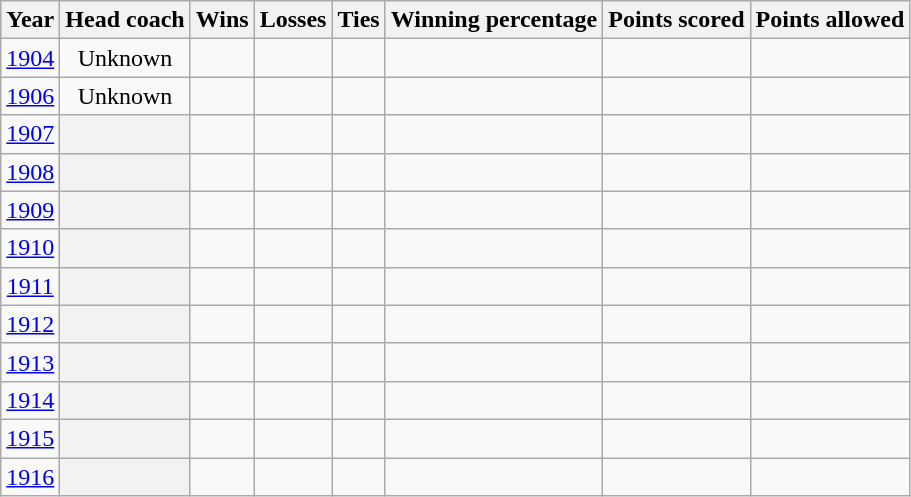<table class="wikitable sortable" style="text-align:center">
<tr>
<th scope="col">Year</th>
<th scope="col">Head coach</th>
<th scope="col">Wins</th>
<th scope="col">Losses</th>
<th scope="col">Ties</th>
<th scope="col">Winning percentage</th>
<th scope="col">Points scored</th>
<th scope="col">Points allowed</th>
</tr>
<tr>
<td><a href='#'>1904</a></td>
<td>Unknown</td>
<td></td>
<td></td>
<td></td>
<td></td>
<td></td>
<td></td>
</tr>
<tr>
<td><a href='#'>1906</a></td>
<td>Unknown</td>
<td></td>
<td></td>
<td></td>
<td></td>
<td></td>
<td></td>
</tr>
<tr>
<td><a href='#'>1907</a></td>
<th scope="row"></th>
<td></td>
<td></td>
<td></td>
<td></td>
<td></td>
<td></td>
</tr>
<tr>
<td><a href='#'>1908</a></td>
<th scope="row"></th>
<td></td>
<td></td>
<td></td>
<td></td>
<td></td>
<td></td>
</tr>
<tr>
<td><a href='#'>1909</a></td>
<th scope="row"></th>
<td></td>
<td></td>
<td></td>
<td></td>
<td></td>
<td></td>
</tr>
<tr>
<td><a href='#'>1910</a></td>
<th scope="row"></th>
<td></td>
<td></td>
<td></td>
<td></td>
<td></td>
<td></td>
</tr>
<tr>
<td><a href='#'>1911</a></td>
<th scope="row"></th>
<td></td>
<td></td>
<td></td>
<td></td>
<td></td>
<td></td>
</tr>
<tr>
<td><a href='#'>1912</a></td>
<th scope="row"></th>
<td></td>
<td></td>
<td></td>
<td></td>
<td></td>
<td></td>
</tr>
<tr>
<td><a href='#'>1913</a></td>
<th scope="row"></th>
<td></td>
<td></td>
<td></td>
<td></td>
<td></td>
<td></td>
</tr>
<tr>
<td><a href='#'>1914</a></td>
<th scope="row"></th>
<td></td>
<td></td>
<td></td>
<td></td>
<td></td>
<td></td>
</tr>
<tr>
<td><a href='#'>1915</a></td>
<th scope="row"></th>
<td></td>
<td></td>
<td></td>
<td></td>
<td></td>
<td></td>
</tr>
<tr>
<td><a href='#'>1916</a></td>
<th scope="row"></th>
<td></td>
<td></td>
<td></td>
<td></td>
<td></td>
<td></td>
</tr>
</table>
